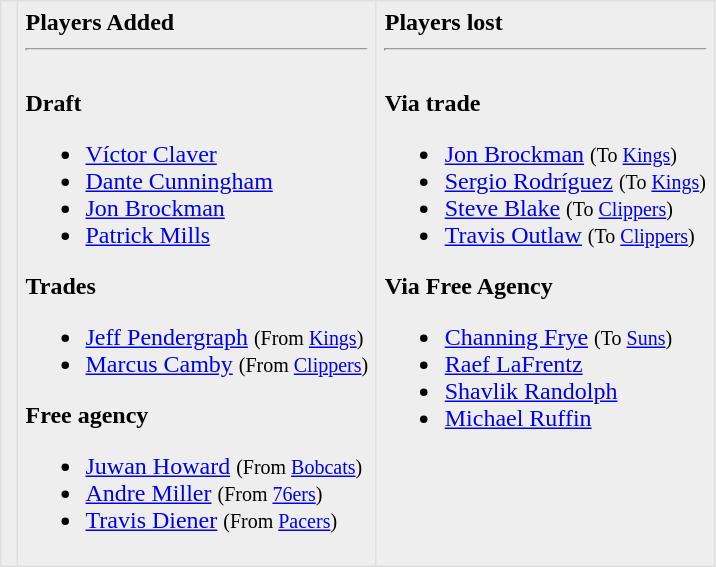<table border=1 style="border-collapse:collapse; background-color:#eeeeee" bordercolor="#DFDFDF" cellpadding="5">
<tr>
<td></td>
<td valign="top"><strong>Players Added</strong> <hr><br><strong>Draft</strong><ul><li><a href='#'>Víctor Claver</a></li><li><a href='#'>Dante Cunningham</a></li><li><a href='#'>Jon Brockman</a></li><li><a href='#'>Patrick Mills</a></li></ul><strong>Trades</strong><ul><li><a href='#'>Jeff Pendergraph</a> <small>(From <a href='#'>Kings</a>)</small></li><li><a href='#'>Marcus Camby</a> <small>(From <a href='#'>Clippers</a>)</small></li></ul><strong>Free agency</strong><ul><li><a href='#'>Juwan Howard</a> <small>(From <a href='#'>Bobcats</a>)</small></li><li><a href='#'>Andre Miller</a> <small>(From <a href='#'>76ers</a>)</small></li><li><a href='#'>Travis Diener</a> <small>(From <a href='#'>Pacers</a>)</small></li></ul></td>
<td valign="top"><strong>Players lost</strong> <hr><br><strong>Via trade</strong><ul><li><a href='#'>Jon Brockman</a> <small>(To <a href='#'>Kings</a>)</small></li><li><a href='#'>Sergio Rodríguez</a> <small>(To <a href='#'>Kings</a>)</small></li><li><a href='#'>Steve Blake</a> <small>(To <a href='#'>Clippers</a>)</small></li><li><a href='#'>Travis Outlaw</a> <small>(To <a href='#'>Clippers</a>)</small></li></ul><strong>Via Free Agency</strong><ul><li><a href='#'>Channing Frye</a> <small>(To <a href='#'>Suns</a>)</small></li><li><a href='#'>Raef LaFrentz</a></li><li><a href='#'>Shavlik Randolph</a></li><li><a href='#'>Michael Ruffin</a></li></ul></td>
</tr>
</table>
